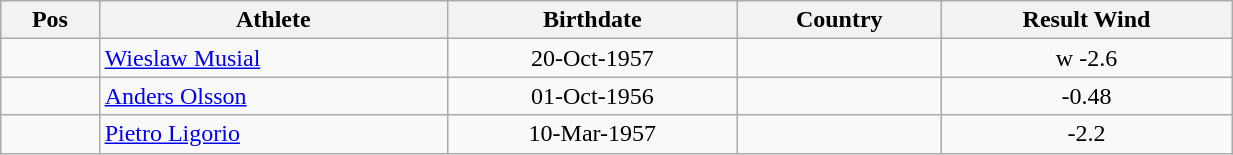<table class="wikitable"  style="text-align:center; width:65%;">
<tr>
<th>Pos</th>
<th>Athlete</th>
<th>Birthdate</th>
<th>Country</th>
<th>Result Wind</th>
</tr>
<tr>
<td align=center></td>
<td align=left><a href='#'>Wieslaw Musial</a></td>
<td>20-Oct-1957</td>
<td align=left></td>
<td>w -2.6</td>
</tr>
<tr>
<td align=center></td>
<td align=left><a href='#'>Anders Olsson</a></td>
<td>01-Oct-1956</td>
<td align=left></td>
<td> -0.48</td>
</tr>
<tr>
<td align=center></td>
<td align=left><a href='#'>Pietro Ligorio</a></td>
<td>10-Mar-1957</td>
<td align=left></td>
<td> -2.2</td>
</tr>
</table>
